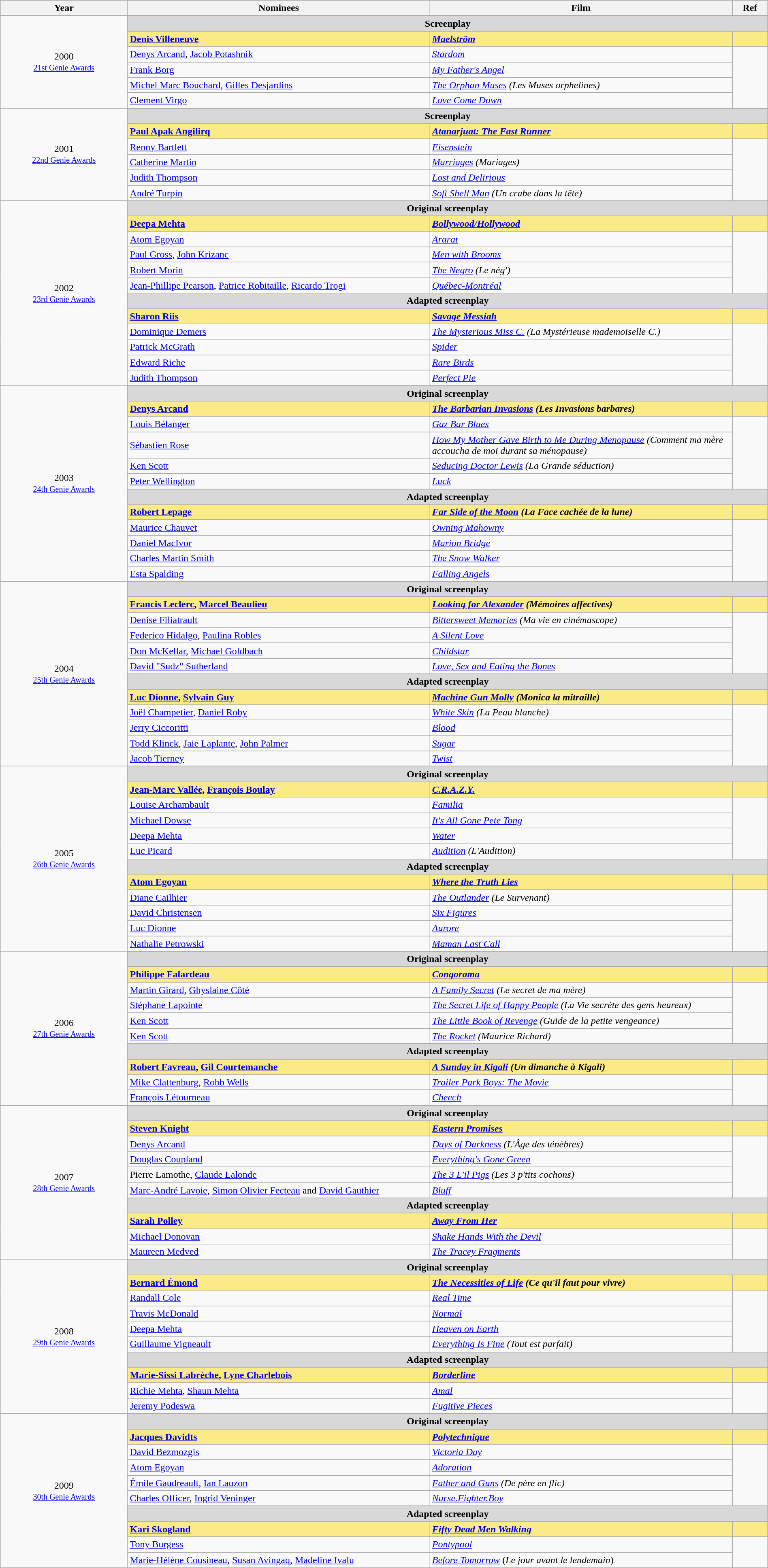<table class="wikitable" style="width:100%;">
<tr style="background:#bebebe;">
<th style="width:8%;">Year</th>
<th style="width:19%;">Nominees</th>
<th style="width:19%;">Film</th>
<th style="width:2%;">Ref</th>
</tr>
<tr>
<td rowspan="7" align="center">2000 <br> <small><a href='#'>21st Genie Awards</a></small></td>
</tr>
<tr>
<td colspan=3 align=center style="background:#D8D8D8;"><strong>Screenplay</strong></td>
</tr>
<tr style="background:#FAEB86;">
<td><strong><a href='#'>Denis Villeneuve</a></strong></td>
<td><strong><em><a href='#'>Maelström</a></em></strong></td>
<td></td>
</tr>
<tr>
<td><a href='#'>Denys Arcand</a>, <a href='#'>Jacob Potashnik</a></td>
<td><em><a href='#'>Stardom</a></em></td>
<td rowspan=4></td>
</tr>
<tr>
<td><a href='#'>Frank Borg</a></td>
<td><em><a href='#'>My Father's Angel</a></em></td>
</tr>
<tr>
<td><a href='#'>Michel Marc Bouchard</a>, <a href='#'>Gilles Desjardins</a></td>
<td><em><a href='#'>The Orphan Muses</a> (Les Muses orphelines)</em></td>
</tr>
<tr>
<td><a href='#'>Clement Virgo</a></td>
<td><em><a href='#'>Love Come Down</a></em></td>
</tr>
<tr>
<td rowspan="7" align="center">2001 <br> <small><a href='#'>22nd Genie Awards</a></small></td>
</tr>
<tr>
<td colspan=3 align=center style="background:#D8D8D8;"><strong>Screenplay</strong></td>
</tr>
<tr style="background:#FAEB86;">
<td><strong><a href='#'>Paul Apak Angilirq</a></strong></td>
<td><strong><em><a href='#'>Atanarjuat: The Fast Runner</a></em></strong></td>
<td></td>
</tr>
<tr>
<td><a href='#'>Renny Bartlett</a></td>
<td><em><a href='#'>Eisenstein</a></em></td>
<td rowspan=4></td>
</tr>
<tr>
<td><a href='#'>Catherine Martin</a></td>
<td><em><a href='#'>Marriages</a> (Mariages)</em></td>
</tr>
<tr>
<td><a href='#'>Judith Thompson</a></td>
<td><em><a href='#'>Lost and Delirious</a></em></td>
</tr>
<tr>
<td><a href='#'>André Turpin</a></td>
<td><em><a href='#'>Soft Shell Man</a> (Un crabe dans la tête)</em></td>
</tr>
<tr>
<td rowspan="13" align="center">2002 <br> <small><a href='#'>23rd Genie Awards</a></small></td>
</tr>
<tr>
<td colspan=3 align=center style="background:#D8D8D8;"><strong>Original screenplay</strong></td>
</tr>
<tr style="background:#FAEB86">
<td><strong><a href='#'>Deepa Mehta</a></strong></td>
<td><strong><em><a href='#'>Bollywood/Hollywood</a></em></strong></td>
<td></td>
</tr>
<tr>
<td><a href='#'>Atom Egoyan</a></td>
<td><em><a href='#'>Ararat</a></em></td>
<td rowspan=4></td>
</tr>
<tr>
<td><a href='#'>Paul Gross</a>, <a href='#'>John Krizanc</a></td>
<td><em><a href='#'>Men with Brooms</a></em></td>
</tr>
<tr>
<td><a href='#'>Robert Morin</a></td>
<td><em><a href='#'>The Negro</a> (Le nèg')</em></td>
</tr>
<tr>
<td><a href='#'>Jean-Phillipe Pearson</a>, <a href='#'>Patrice Robitaille</a>, <a href='#'>Ricardo Trogi</a></td>
<td><em><a href='#'>Québec-Montréal</a></em></td>
</tr>
<tr>
<td colspan=3 align=center style="background:#D8D8D8;"><strong>Adapted screenplay</strong></td>
</tr>
<tr style="background:#FAEB86">
<td><strong><a href='#'>Sharon Riis</a></strong></td>
<td><strong><em><a href='#'>Savage Messiah</a></em></strong></td>
<td></td>
</tr>
<tr>
<td><a href='#'>Dominique Demers</a></td>
<td><em><a href='#'>The Mysterious Miss C.</a> (La Mystérieuse mademoiselle C.)</em></td>
<td rowspan=4></td>
</tr>
<tr>
<td><a href='#'>Patrick McGrath</a></td>
<td><em><a href='#'>Spider</a></em></td>
</tr>
<tr>
<td><a href='#'>Edward Riche</a></td>
<td><em><a href='#'>Rare Birds</a></em></td>
</tr>
<tr>
<td><a href='#'>Judith Thompson</a></td>
<td><em><a href='#'>Perfect Pie</a></em></td>
</tr>
<tr>
<td rowspan="13" align="center">2003 <br> <small><a href='#'>24th Genie Awards</a></small></td>
</tr>
<tr>
<td colspan=3 align=center style="background:#D8D8D8;"><strong>Original screenplay</strong></td>
</tr>
<tr style="background:#FAEB86;">
<td><strong><a href='#'>Denys Arcand</a></strong></td>
<td><strong><em><a href='#'>The Barbarian Invasions</a> (Les Invasions barbares)</em></strong></td>
<td></td>
</tr>
<tr>
<td><a href='#'>Louis Bélanger</a></td>
<td><em><a href='#'>Gaz Bar Blues</a></em></td>
<td rowspan=4></td>
</tr>
<tr>
<td><a href='#'>Sébastien Rose</a></td>
<td><em><a href='#'>How My Mother Gave Birth to Me During Menopause</a> (Comment ma mère accoucha de moi durant sa ménopause)</em></td>
</tr>
<tr>
<td><a href='#'>Ken Scott</a></td>
<td><em><a href='#'>Seducing Doctor Lewis</a> (La Grande séduction)</em></td>
</tr>
<tr>
<td><a href='#'>Peter Wellington</a></td>
<td><em><a href='#'>Luck</a></em></td>
</tr>
<tr>
<td colspan=3 align=center style="background:#D8D8D8;"><strong>Adapted screenplay</strong></td>
</tr>
<tr style="background:#FAEB86">
<td><strong><a href='#'>Robert Lepage</a></strong></td>
<td><strong><em><a href='#'>Far Side of the Moon</a> (La Face cachée de la lune)</em></strong></td>
<td></td>
</tr>
<tr>
<td><a href='#'>Maurice Chauvet</a></td>
<td><em><a href='#'>Owning Mahowny</a></em></td>
<td rowspan=4></td>
</tr>
<tr>
<td><a href='#'>Daniel MacIvor</a></td>
<td><em><a href='#'>Marion Bridge</a></em></td>
</tr>
<tr>
<td><a href='#'>Charles Martin Smith</a></td>
<td><em><a href='#'>The Snow Walker</a></em></td>
</tr>
<tr>
<td><a href='#'>Esta Spalding</a></td>
<td><em><a href='#'>Falling Angels</a></em></td>
</tr>
<tr>
<td rowspan="13" align="center">2004 <br> <small><a href='#'>25th Genie Awards</a></small></td>
</tr>
<tr>
<td colspan=3 align=center style="background:#D8D8D8;"><strong>Original screenplay</strong></td>
</tr>
<tr style="background:#FAEB86;">
<td><strong><a href='#'>Francis Leclerc</a>, <a href='#'>Marcel Beaulieu</a></strong></td>
<td><strong><em><a href='#'>Looking for Alexander</a> (Mémoires affectives)</em></strong></td>
<td></td>
</tr>
<tr>
<td><a href='#'>Denise Filiatrault</a></td>
<td><em><a href='#'>Bittersweet Memories</a> (Ma vie en cinémascope)</em></td>
<td rowspan=4></td>
</tr>
<tr>
<td><a href='#'>Federico Hidalgo</a>, <a href='#'>Paulina Robles</a></td>
<td><em><a href='#'>A Silent Love</a></em></td>
</tr>
<tr>
<td><a href='#'>Don McKellar</a>, <a href='#'>Michael Goldbach</a></td>
<td><em><a href='#'>Childstar</a></em></td>
</tr>
<tr>
<td><a href='#'>David "Sudz" Sutherland</a></td>
<td><em><a href='#'>Love, Sex and Eating the Bones</a></em></td>
</tr>
<tr>
<td colspan=3 align=center style="background:#D8D8D8;"><strong>Adapted screenplay</strong></td>
</tr>
<tr style="background:#FAEB86">
<td><strong><a href='#'>Luc Dionne</a>, <a href='#'>Sylvain Guy</a></strong></td>
<td><strong><em><a href='#'>Machine Gun Molly</a> (Monica la mitraille)</em></strong></td>
<td></td>
</tr>
<tr>
<td><a href='#'>Joël Champetier</a>, <a href='#'>Daniel Roby</a></td>
<td><em><a href='#'>White Skin</a> (La Peau blanche)</em></td>
<td rowspan=4></td>
</tr>
<tr>
<td><a href='#'>Jerry Ciccoritti</a></td>
<td><em><a href='#'>Blood</a></em></td>
</tr>
<tr>
<td><a href='#'>Todd Klinck</a>, <a href='#'>Jaie Laplante</a>, <a href='#'>John Palmer</a></td>
<td><em><a href='#'>Sugar</a></em></td>
</tr>
<tr>
<td><a href='#'>Jacob Tierney</a></td>
<td><em><a href='#'>Twist</a></em></td>
</tr>
<tr>
<td rowspan="13" align="center">2005 <br> <small><a href='#'>26th Genie Awards</a></small></td>
</tr>
<tr>
<td colspan=3 align=center style="background:#D8D8D8;"><strong>Original screenplay</strong></td>
</tr>
<tr style="background:#FAEB86;">
<td><strong><a href='#'>Jean-Marc Vallée</a>, <a href='#'>François Boulay</a></strong></td>
<td><strong><em><a href='#'>C.R.A.Z.Y.</a></em></strong></td>
<td></td>
</tr>
<tr>
<td><a href='#'>Louise Archambault</a></td>
<td><em><a href='#'>Familia</a></em></td>
<td rowspan=4></td>
</tr>
<tr>
<td><a href='#'>Michael Dowse</a></td>
<td><em><a href='#'>It's All Gone Pete Tong</a></em></td>
</tr>
<tr>
<td><a href='#'>Deepa Mehta</a></td>
<td><em><a href='#'>Water</a></em></td>
</tr>
<tr>
<td><a href='#'>Luc Picard</a></td>
<td><em><a href='#'>Audition</a> (L'Audition)</em></td>
</tr>
<tr>
<td colspan=3 align=center style="background:#D8D8D8;"><strong>Adapted screenplay</strong></td>
</tr>
<tr style="background:#FAEB86">
<td><strong><a href='#'>Atom Egoyan</a></strong></td>
<td><strong><em><a href='#'>Where the Truth Lies</a></em></strong></td>
<td></td>
</tr>
<tr>
<td><a href='#'>Diane Cailhier</a></td>
<td><em><a href='#'>The Outlander</a> (Le Survenant)</em></td>
<td rowspan=4></td>
</tr>
<tr>
<td><a href='#'>David Christensen</a></td>
<td><em><a href='#'>Six Figures</a></em></td>
</tr>
<tr>
<td><a href='#'>Luc Dionne</a></td>
<td><em><a href='#'>Aurore</a></em></td>
</tr>
<tr>
<td><a href='#'>Nathalie Petrowski</a></td>
<td><em><a href='#'>Maman Last Call</a></em></td>
</tr>
<tr>
<td rowspan="11" align="center">2006 <br> <small><a href='#'>27th Genie Awards</a></small></td>
</tr>
<tr>
<td colspan=3 align=center style="background:#D8D8D8;"><strong>Original screenplay</strong></td>
</tr>
<tr style="background:#FAEB86">
<td><strong><a href='#'>Philippe Falardeau</a></strong></td>
<td><strong><em><a href='#'>Congorama</a></em></strong></td>
<td></td>
</tr>
<tr>
<td><a href='#'>Martin Girard</a>, <a href='#'>Ghyslaine Côté</a></td>
<td><em><a href='#'>A Family Secret</a> (Le secret de ma mère)</em></td>
<td rowspan=4></td>
</tr>
<tr>
<td><a href='#'>Stéphane Lapointe</a></td>
<td><em><a href='#'>The Secret Life of Happy People</a> (La Vie secrète des gens heureux)</em></td>
</tr>
<tr>
<td><a href='#'>Ken Scott</a></td>
<td><em><a href='#'>The Little Book of Revenge</a> (Guide de la petite vengeance)</em></td>
</tr>
<tr>
<td><a href='#'>Ken Scott</a></td>
<td><em><a href='#'>The Rocket</a> (Maurice Richard)</em></td>
</tr>
<tr>
<td colspan=3 align=center style="background:#D8D8D8;"><strong>Adapted screenplay</strong></td>
</tr>
<tr style="background:#FAEB86">
<td><strong><a href='#'>Robert Favreau</a>, <a href='#'>Gil Courtemanche</a></strong></td>
<td><strong><em><a href='#'>A Sunday in Kigali</a> (Un dimanche à Kigali)</em></strong></td>
<td></td>
</tr>
<tr>
<td><a href='#'>Mike Clattenburg</a>, <a href='#'>Robb Wells</a></td>
<td><em><a href='#'>Trailer Park Boys: The Movie</a></em></td>
<td rowspan=2></td>
</tr>
<tr>
<td><a href='#'>François Létourneau</a></td>
<td><em><a href='#'>Cheech</a></em></td>
</tr>
<tr>
<td rowspan="11" align="center">2007 <br> <small><a href='#'>28th Genie Awards</a></small></td>
</tr>
<tr>
<td colspan=3 align=center style="background:#D8D8D8;"><strong>Original screenplay</strong></td>
</tr>
<tr style="background:#FAEB86">
<td><strong><a href='#'>Steven Knight</a></strong></td>
<td><strong><em><a href='#'>Eastern Promises</a></em></strong></td>
<td></td>
</tr>
<tr>
<td><a href='#'>Denys Arcand</a></td>
<td><em><a href='#'>Days of Darkness</a> (L'Âge des ténèbres)</em></td>
<td rowspan=4></td>
</tr>
<tr>
<td><a href='#'>Douglas Coupland</a></td>
<td><em><a href='#'>Everything's Gone Green</a></em></td>
</tr>
<tr>
<td>Pierre Lamothe, <a href='#'>Claude Lalonde</a></td>
<td><em><a href='#'>The 3 L'il Pigs</a> (Les 3 p'tits cochons)</em></td>
</tr>
<tr>
<td><a href='#'>Marc-André Lavoie</a>, <a href='#'>Simon Olivier Fecteau</a> and <a href='#'>David Gauthier</a></td>
<td><em><a href='#'>Bluff</a></em></td>
</tr>
<tr>
<td colspan=3 align=center style="background:#D8D8D8;"><strong>Adapted screenplay</strong></td>
</tr>
<tr style="background:#FAEB86">
<td><strong><a href='#'>Sarah Polley</a></strong></td>
<td><strong><em><a href='#'>Away From Her</a></em></strong></td>
<td></td>
</tr>
<tr>
<td><a href='#'>Michael Donovan</a></td>
<td><em><a href='#'>Shake Hands With the Devil</a></em></td>
<td rowspan=2></td>
</tr>
<tr>
<td><a href='#'>Maureen Medved</a></td>
<td><em><a href='#'>The Tracey Fragments</a></em></td>
</tr>
<tr>
<td rowspan="11" align="center">2008 <br> <small><a href='#'>29th Genie Awards</a></small></td>
</tr>
<tr>
<td colspan=3 align=center style="background:#D8D8D8;"><strong>Original screenplay</strong></td>
</tr>
<tr style="background:#FAEB86">
<td><strong><a href='#'>Bernard Émond</a></strong></td>
<td><strong><em><a href='#'>The Necessities of Life</a> (Ce qu'il faut pour vivre)</em></strong></td>
<td></td>
</tr>
<tr>
<td><a href='#'>Randall Cole</a></td>
<td><em><a href='#'>Real Time</a></em></td>
<td rowspan=4></td>
</tr>
<tr>
<td><a href='#'>Travis McDonald</a></td>
<td><em><a href='#'>Normal</a></em></td>
</tr>
<tr>
<td><a href='#'>Deepa Mehta</a></td>
<td><em><a href='#'>Heaven on Earth</a></em></td>
</tr>
<tr>
<td><a href='#'>Guillaume Vigneault</a></td>
<td><em><a href='#'>Everything Is Fine</a> (Tout est parfait)</em></td>
</tr>
<tr>
<td colspan=3 align=center style="background:#D8D8D8;"><strong>Adapted screenplay</strong></td>
</tr>
<tr style="background:#FAEB86">
<td><strong><a href='#'>Marie-Sissi Labrèche</a>, <a href='#'>Lyne Charlebois</a></strong></td>
<td><strong><em><a href='#'>Borderline</a></em></strong></td>
<td></td>
</tr>
<tr>
<td><a href='#'>Richie Mehta</a>, <a href='#'>Shaun Mehta</a></td>
<td><em><a href='#'>Amal</a></em></td>
<td rowspan=2></td>
</tr>
<tr>
<td><a href='#'>Jeremy Podeswa</a></td>
<td><em><a href='#'>Fugitive Pieces</a></em></td>
</tr>
<tr>
<td rowspan="11" align="center">2009  <br> <small><a href='#'>30th Genie Awards</a></small></td>
</tr>
<tr>
<td colspan=3 align=center style="background:#D8D8D8;"><strong>Original screenplay</strong></td>
</tr>
<tr style="background:#FAEB86">
<td><strong><a href='#'>Jacques Davidts</a></strong></td>
<td><strong><em><a href='#'>Polytechnique</a></em></strong></td>
<td></td>
</tr>
<tr>
<td><a href='#'>David Bezmozgis</a></td>
<td><em><a href='#'>Victoria Day</a></em></td>
<td rowspan=4></td>
</tr>
<tr>
<td><a href='#'>Atom Egoyan</a></td>
<td><em><a href='#'>Adoration</a></em></td>
</tr>
<tr>
<td><a href='#'>Émile Gaudreault</a>, <a href='#'>Ian Lauzon</a></td>
<td><em><a href='#'>Father and Guns</a> (De père en flic)</em></td>
</tr>
<tr>
<td><a href='#'>Charles Officer</a>, <a href='#'>Ingrid Veninger</a></td>
<td><em><a href='#'>Nurse.Fighter.Boy</a></em></td>
</tr>
<tr>
<td colspan=3 align=center style="background:#D8D8D8;"><strong>Adapted screenplay</strong></td>
</tr>
<tr style="background:#FAEB86">
<td><strong><a href='#'>Kari Skogland</a></strong></td>
<td><strong><em><a href='#'>Fifty Dead Men Walking</a></em></strong></td>
<td></td>
</tr>
<tr>
<td><a href='#'>Tony Burgess</a></td>
<td><em><a href='#'>Pontypool</a></em></td>
<td rowspan=2></td>
</tr>
<tr>
<td><a href='#'>Marie-Hélène Cousineau</a>, <a href='#'>Susan Avingaq</a>, <a href='#'>Madeline Ivalu</a></td>
<td><em><a href='#'>Before Tomorrow</a></em> (<em>Le jour avant le lendemain</em>)</td>
</tr>
</table>
